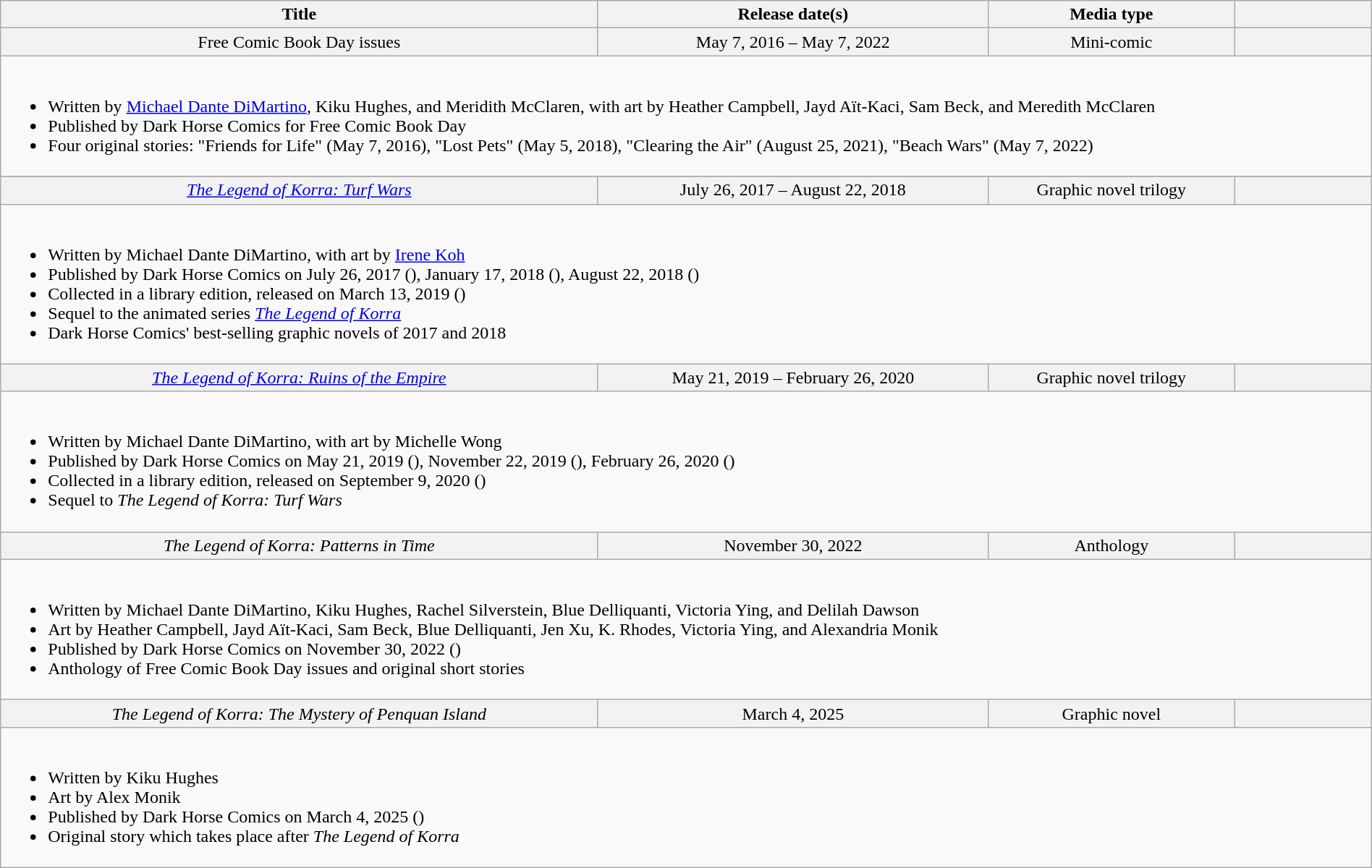<table class="wikitable" width="100%">
<tr style="text-align: center;">
<th scope="col">Title</th>
<th scope="col">Release date(s)</th>
<th scope="col">Media type</th>
<th scope="col" width="10%"></th>
</tr>
<tr bgcolor="#F2F2F2" align="center">
<th scope="row" style="font-weight:normal;">Free Comic Book Day issues</th>
<td>May 7, 2016 – May 7, 2022</td>
<td>Mini-comic</td>
<td></td>
</tr>
<tr>
<td colspan="4"><br><ul><li>Written by <a href='#'>Michael Dante DiMartino</a>, Kiku Hughes, and Meridith McClaren, with art by Heather Campbell, Jayd Aït-Kaci, Sam Beck, and Meredith McClaren</li><li>Published by Dark Horse Comics for Free Comic Book Day</li><li>Four original stories: "Friends for Life" (May 7, 2016), "Lost Pets" (May 5, 2018), "Clearing the Air" (August 25, 2021), "Beach Wars" (May 7, 2022)</li></ul></td>
</tr>
<tr>
</tr>
<tr bgcolor="#F2F2F2" align="center">
<th scope="row" style="font-weight:normal;"><em><a href='#'>The Legend of Korra: Turf Wars</a></em></th>
<td>July 26, 2017 – August 22, 2018</td>
<td>Graphic novel trilogy</td>
<td></td>
</tr>
<tr>
<td colspan="4"><br><ul><li>Written by Michael Dante DiMartino, with art by <a href='#'>Irene Koh</a></li><li>Published by Dark Horse Comics on July 26, 2017 (), January 17, 2018 (), August 22, 2018 ()</li><li>Collected in a library edition, released on March 13, 2019 ()</li><li>Sequel to the animated series <em><a href='#'>The Legend of Korra</a></em></li><li>Dark Horse Comics' best-selling graphic novels of 2017 and 2018</li></ul></td>
</tr>
<tr bgcolor="#F2F2F2" align="center">
<th scope="row" style="font-weight:normal;"><em><a href='#'>The Legend of Korra: Ruins of the Empire</a></em></th>
<td>May 21, 2019 – February 26, 2020</td>
<td>Graphic novel trilogy</td>
<td></td>
</tr>
<tr>
<td colspan="4"><br><ul><li>Written by Michael Dante DiMartino, with art by Michelle Wong</li><li>Published by Dark Horse Comics on May 21, 2019 (), November 22, 2019 (), February 26, 2020 ()</li><li>Collected in a library edition, released on September 9, 2020 ()</li><li>Sequel to <em>The Legend of Korra: Turf Wars</em></li></ul></td>
</tr>
<tr bgcolor="#F2F2F2" align="center">
<th scope="row" style="font-weight:normal;"><em>The Legend of Korra: Patterns in Time</em></th>
<td>November 30, 2022</td>
<td>Anthology</td>
<td></td>
</tr>
<tr>
<td colspan="4"><br><ul><li>Written by Michael Dante DiMartino, Kiku Hughes, Rachel Silverstein, Blue Delliquanti, Victoria Ying, and Delilah Dawson</li><li>Art by Heather Campbell, Jayd Aït-Kaci, Sam Beck, Blue Delliquanti, Jen Xu, K. Rhodes, Victoria Ying, and Alexandria Monik</li><li>Published by Dark Horse Comics on November 30, 2022 ()</li><li>Anthology of Free Comic Book Day issues and original short stories</li></ul></td>
</tr>
<tr bgcolor="#F2F2F2" align="center">
<th scope="row" style="font-weight:normal;"><em>The Legend of Korra: The Mystery of Penquan Island</em></th>
<td>March 4, 2025</td>
<td>Graphic novel</td>
<td></td>
</tr>
<tr>
<td colspan="4"><br><ul><li>Written by Kiku Hughes</li><li>Art by Alex Monik</li><li>Published by Dark Horse Comics on March 4, 2025 ()</li><li>Original story which takes place after <em>The Legend of Korra</em></li></ul></td>
</tr>
</table>
